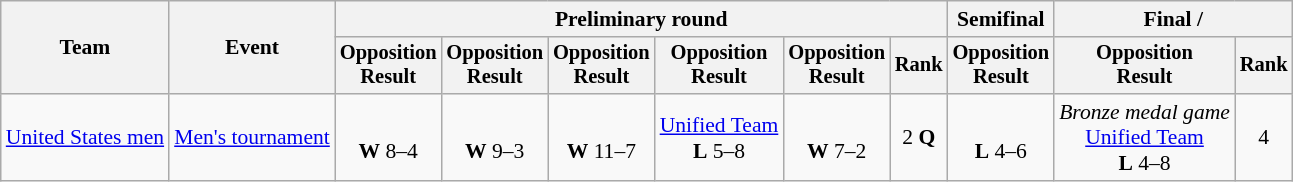<table class=wikitable style=font-size:90%;text-align:center>
<tr>
<th rowspan=2>Team</th>
<th rowspan=2>Event</th>
<th colspan=6>Preliminary round</th>
<th>Semifinal</th>
<th colspan=2>Final / </th>
</tr>
<tr style=font-size:95%>
<th>Opposition<br>Result</th>
<th>Opposition<br>Result</th>
<th>Opposition<br>Result</th>
<th>Opposition<br>Result</th>
<th>Opposition<br>Result</th>
<th>Rank</th>
<th>Opposition<br>Result</th>
<th>Opposition<br>Result</th>
<th>Rank</th>
</tr>
<tr>
<td align=left><a href='#'>United States men</a></td>
<td align=left><a href='#'>Men's tournament</a></td>
<td><br><strong>W</strong> 8–4</td>
<td><br><strong>W</strong> 9–3</td>
<td><br><strong>W</strong> 11–7</td>
<td> <a href='#'>Unified Team</a><br><strong>L</strong> 5–8</td>
<td><br><strong>W</strong> 7–2</td>
<td>2 <strong>Q</strong></td>
<td><br><strong>L</strong> 4–6</td>
<td><em>Bronze medal game</em><br> <a href='#'>Unified Team</a><br><strong>L</strong> 4–8</td>
<td>4</td>
</tr>
</table>
